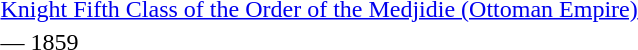<table>
<tr>
<td rowspan=2 style="width:60px; vertical-align:top;"></td>
<td><a href='#'>Knight Fifth Class of the Order of the Medjidie (Ottoman Empire)</a></td>
</tr>
<tr>
<td>— 1859</td>
</tr>
</table>
